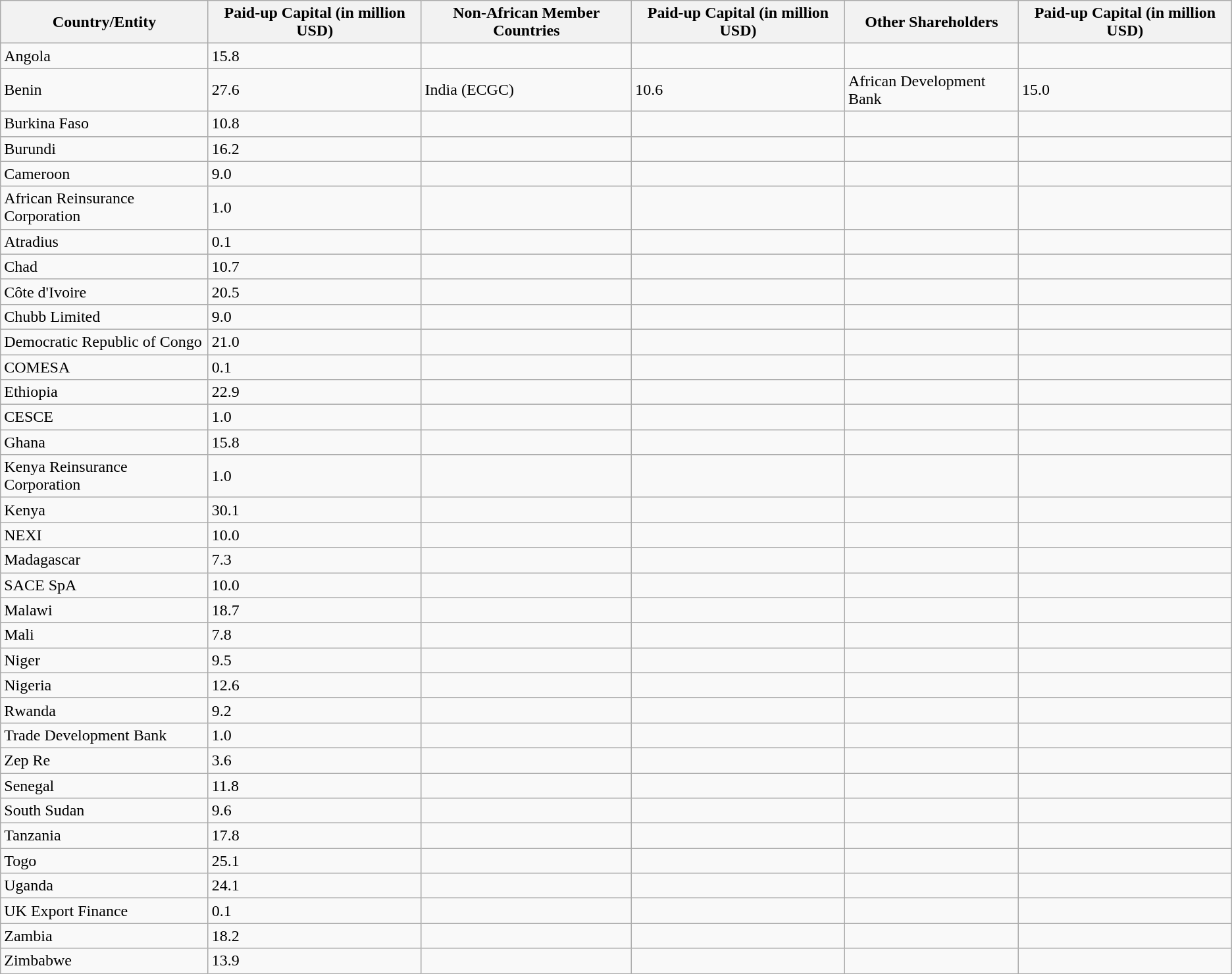<table class="wikitable">
<tr>
<th>Country/Entity</th>
<th>Paid-up Capital (in million USD)</th>
<th>Non-African Member Countries</th>
<th>Paid-up Capital (in million USD)</th>
<th>Other Shareholders</th>
<th>Paid-up Capital (in million USD)</th>
</tr>
<tr>
<td>Angola</td>
<td>15.8</td>
<td></td>
<td></td>
<td></td>
<td></td>
</tr>
<tr>
<td>Benin</td>
<td>27.6</td>
<td>India (ECGC)</td>
<td>10.6</td>
<td>African Development Bank</td>
<td>15.0</td>
</tr>
<tr>
<td>Burkina Faso</td>
<td>10.8</td>
<td></td>
<td></td>
<td></td>
<td></td>
</tr>
<tr>
<td>Burundi</td>
<td>16.2</td>
<td></td>
<td></td>
<td></td>
<td></td>
</tr>
<tr>
<td>Cameroon</td>
<td>9.0</td>
<td></td>
<td></td>
<td></td>
<td></td>
</tr>
<tr>
<td>African Reinsurance Corporation</td>
<td>1.0</td>
<td></td>
<td></td>
<td></td>
<td></td>
</tr>
<tr>
<td>Atradius</td>
<td>0.1</td>
<td></td>
<td></td>
<td></td>
<td></td>
</tr>
<tr>
<td>Chad</td>
<td>10.7</td>
<td></td>
<td></td>
<td></td>
<td></td>
</tr>
<tr>
<td>Côte d'Ivoire</td>
<td>20.5</td>
<td></td>
<td></td>
<td></td>
<td></td>
</tr>
<tr>
<td>Chubb Limited</td>
<td>9.0</td>
<td></td>
<td></td>
<td></td>
<td></td>
</tr>
<tr>
<td>Democratic Republic of Congo</td>
<td>21.0</td>
<td></td>
<td></td>
<td></td>
<td></td>
</tr>
<tr>
<td>COMESA</td>
<td>0.1</td>
<td></td>
<td></td>
<td></td>
<td></td>
</tr>
<tr>
<td>Ethiopia</td>
<td>22.9</td>
<td></td>
<td></td>
<td></td>
<td></td>
</tr>
<tr>
<td>CESCE</td>
<td>1.0</td>
<td></td>
<td></td>
<td></td>
<td></td>
</tr>
<tr>
<td>Ghana</td>
<td>15.8</td>
<td></td>
<td></td>
<td></td>
<td></td>
</tr>
<tr>
<td>Kenya Reinsurance Corporation</td>
<td>1.0</td>
<td></td>
<td></td>
<td></td>
<td></td>
</tr>
<tr>
<td>Kenya</td>
<td>30.1</td>
<td></td>
<td></td>
<td></td>
<td></td>
</tr>
<tr>
<td>NEXI</td>
<td>10.0</td>
<td></td>
<td></td>
<td></td>
<td></td>
</tr>
<tr>
<td>Madagascar</td>
<td>7.3</td>
<td></td>
<td></td>
<td></td>
<td></td>
</tr>
<tr>
<td>SACE SpA</td>
<td>10.0</td>
<td></td>
<td></td>
<td></td>
<td></td>
</tr>
<tr>
<td>Malawi</td>
<td>18.7</td>
<td></td>
<td></td>
<td></td>
<td></td>
</tr>
<tr>
<td>Mali</td>
<td>7.8</td>
<td></td>
<td></td>
<td></td>
<td></td>
</tr>
<tr>
<td>Niger</td>
<td>9.5</td>
<td></td>
<td></td>
<td></td>
<td></td>
</tr>
<tr>
<td>Nigeria</td>
<td>12.6</td>
<td></td>
<td></td>
<td></td>
<td></td>
</tr>
<tr>
<td>Rwanda</td>
<td>9.2</td>
<td></td>
<td></td>
<td></td>
<td></td>
</tr>
<tr>
<td>Trade Development Bank</td>
<td>1.0</td>
<td></td>
<td></td>
<td></td>
<td></td>
</tr>
<tr>
<td>Zep Re</td>
<td>3.6</td>
<td></td>
<td></td>
<td></td>
<td></td>
</tr>
<tr>
<td>Senegal</td>
<td>11.8</td>
<td></td>
<td></td>
<td></td>
<td></td>
</tr>
<tr>
<td>South Sudan</td>
<td>9.6</td>
<td></td>
<td></td>
<td></td>
<td></td>
</tr>
<tr>
<td>Tanzania</td>
<td>17.8</td>
<td></td>
<td></td>
<td></td>
<td></td>
</tr>
<tr>
<td>Togo</td>
<td>25.1</td>
<td></td>
<td></td>
<td></td>
<td></td>
</tr>
<tr>
<td>Uganda</td>
<td>24.1</td>
<td></td>
<td></td>
<td></td>
<td></td>
</tr>
<tr>
<td>UK Export Finance</td>
<td>0.1</td>
<td></td>
<td></td>
<td></td>
<td></td>
</tr>
<tr>
<td>Zambia</td>
<td>18.2</td>
<td></td>
<td></td>
<td></td>
<td></td>
</tr>
<tr>
<td>Zimbabwe</td>
<td>13.9</td>
<td></td>
<td></td>
<td></td>
<td></td>
</tr>
</table>
